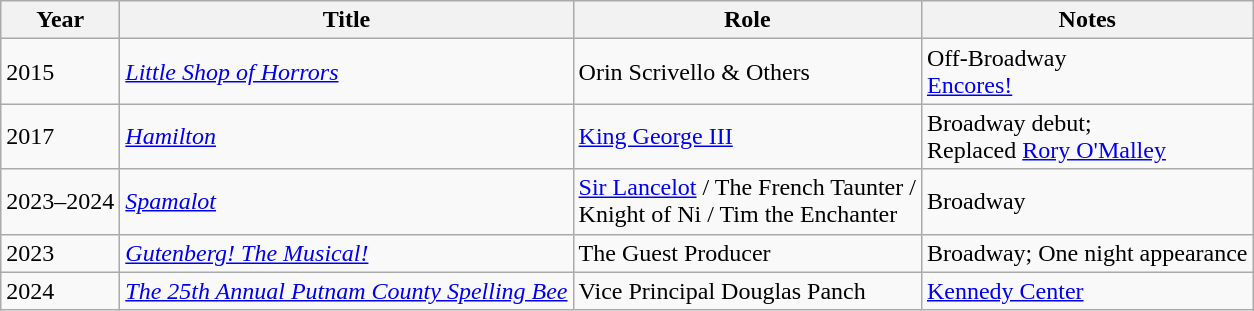<table class="wikitable">
<tr>
<th>Year</th>
<th>Title</th>
<th>Role</th>
<th>Notes</th>
</tr>
<tr>
<td>2015</td>
<td><em><a href='#'>Little Shop of Horrors</a></em></td>
<td>Orin Scrivello & Others</td>
<td>Off-Broadway<br><a href='#'>Encores!</a></td>
</tr>
<tr>
<td>2017</td>
<td><em><a href='#'>Hamilton</a></em></td>
<td><a href='#'>King George III</a></td>
<td>Broadway debut;<br>Replaced <a href='#'>Rory O'Malley</a></td>
</tr>
<tr>
<td>2023–2024</td>
<td><em><a href='#'>Spamalot</a></em></td>
<td><a href='#'>Sir Lancelot</a> / The French Taunter / <br>Knight of Ni / Tim the Enchanter</td>
<td>Broadway</td>
</tr>
<tr>
<td>2023</td>
<td><em><a href='#'>Gutenberg! The Musical!</a></em></td>
<td>The Guest Producer</td>
<td>Broadway; One night appearance</td>
</tr>
<tr>
<td>2024</td>
<td><em><a href='#'>The 25th Annual Putnam County Spelling Bee</a></em></td>
<td>Vice Principal Douglas Panch</td>
<td><a href='#'>Kennedy Center</a></td>
</tr>
</table>
